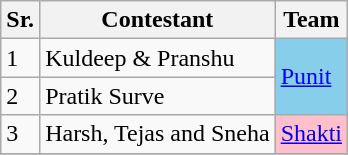<table class="wikitable sorta">
<tr>
<th>Sr.</th>
<th>Contestant</th>
<th>Team</th>
</tr>
<tr>
<td>1</td>
<td>Kuldeep & Pranshu</td>
<td rowspan=2 bgcolor=skyblue><a href='#'>Punit</a></td>
</tr>
<tr>
<td>2</td>
<td>Pratik Surve</td>
</tr>
<tr>
<td>3</td>
<td>Harsh, Tejas and Sneha</td>
<td bgcolor=pink><a href='#'>Shakti</a></td>
</tr>
<tr>
</tr>
</table>
